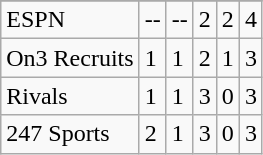<table class="wikitable">
<tr>
</tr>
<tr>
<td>ESPN</td>
<td>--</td>
<td>--</td>
<td>2</td>
<td>2</td>
<td>4</td>
</tr>
<tr>
<td>On3 Recruits</td>
<td>1</td>
<td>1</td>
<td>2</td>
<td>1</td>
<td>3</td>
</tr>
<tr>
<td>Rivals</td>
<td>1</td>
<td>1</td>
<td>3</td>
<td>0</td>
<td>3</td>
</tr>
<tr>
<td>247 Sports</td>
<td>2</td>
<td>1</td>
<td>3</td>
<td>0</td>
<td>3</td>
</tr>
</table>
